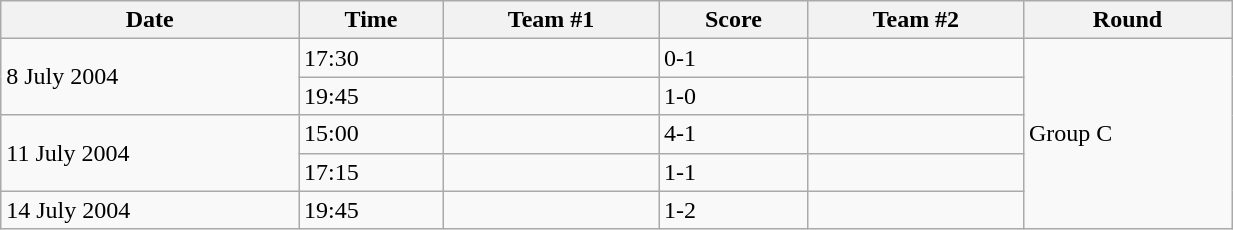<table class="wikitable" width="65%">
<tr>
<th>Date</th>
<th>Time</th>
<th>Team #1</th>
<th>Score</th>
<th>Team #2</th>
<th>Round</th>
</tr>
<tr>
<td rowspan="2">8 July 2004</td>
<td>17:30</td>
<td></td>
<td>0-1</td>
<td></td>
<td rowspan="5">Group C</td>
</tr>
<tr>
<td>19:45</td>
<td></td>
<td>1-0</td>
<td></td>
</tr>
<tr>
<td rowspan="2">11 July 2004</td>
<td>15:00</td>
<td></td>
<td>4-1</td>
<td></td>
</tr>
<tr>
<td>17:15</td>
<td></td>
<td>1-1</td>
<td></td>
</tr>
<tr>
<td>14 July 2004</td>
<td>19:45</td>
<td></td>
<td>1-2</td>
<td></td>
</tr>
</table>
